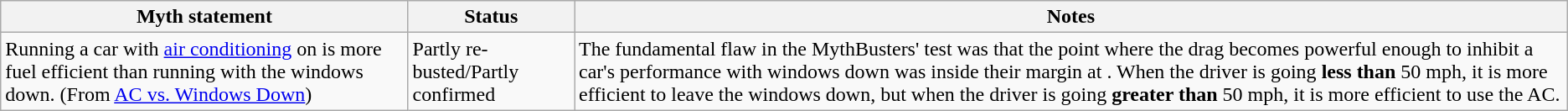<table class="wikitable plainrowheaders">
<tr>
<th>Myth statement</th>
<th>Status</th>
<th>Notes</th>
</tr>
<tr>
<td>Running a car with <a href='#'>air conditioning</a> on is more fuel efficient than running with the windows down. (From <a href='#'>AC vs. Windows Down</a>)</td>
<td><span>Partly re-busted</span>/<span>Partly confirmed</span></td>
<td>The fundamental flaw in the MythBusters' test was that the point where the drag becomes powerful enough to inhibit a car's performance with windows down was inside their  margin at . When the driver is going <strong>less than</strong> 50 mph, it is more efficient to leave the windows down, but when the driver is going <strong>greater than</strong> 50 mph, it is more efficient to use the AC.</td>
</tr>
</table>
